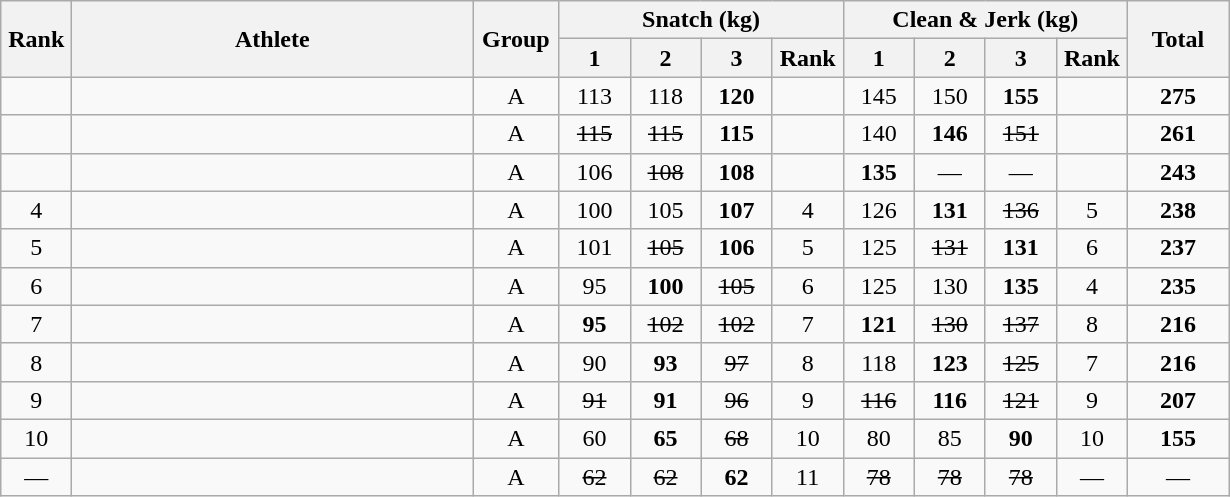<table class = "wikitable" style="text-align:center;">
<tr>
<th rowspan=2 width=40>Rank</th>
<th rowspan=2 width=260>Athlete</th>
<th rowspan=2 width=50>Group</th>
<th colspan=4>Snatch (kg)</th>
<th colspan=4>Clean & Jerk (kg)</th>
<th rowspan=2 width=60>Total</th>
</tr>
<tr>
<th width=40>1</th>
<th width=40>2</th>
<th width=40>3</th>
<th width=40>Rank</th>
<th width=40>1</th>
<th width=40>2</th>
<th width=40>3</th>
<th width=40>Rank</th>
</tr>
<tr>
<td></td>
<td align=left></td>
<td>A</td>
<td>113</td>
<td>118</td>
<td><strong>120</strong></td>
<td></td>
<td>145</td>
<td>150</td>
<td><strong>155</strong></td>
<td></td>
<td><strong>275</strong></td>
</tr>
<tr>
<td></td>
<td align=left></td>
<td>A</td>
<td><s>115</s></td>
<td><s>115</s></td>
<td><strong>115</strong></td>
<td></td>
<td>140</td>
<td><strong>146</strong></td>
<td><s>151</s></td>
<td></td>
<td><strong>261</strong></td>
</tr>
<tr>
<td></td>
<td align=left></td>
<td>A</td>
<td>106</td>
<td><s>108</s></td>
<td><strong>108</strong></td>
<td></td>
<td><strong>135</strong></td>
<td>—</td>
<td>—</td>
<td></td>
<td><strong>243</strong></td>
</tr>
<tr>
<td>4</td>
<td align=left></td>
<td>A</td>
<td>100</td>
<td>105</td>
<td><strong>107</strong></td>
<td>4</td>
<td>126</td>
<td><strong>131</strong></td>
<td><s>136</s></td>
<td>5</td>
<td><strong>238</strong></td>
</tr>
<tr>
<td>5</td>
<td align=left></td>
<td>A</td>
<td>101</td>
<td><s>105</s></td>
<td><strong>106</strong></td>
<td>5</td>
<td>125</td>
<td><s>131</s></td>
<td><strong>131</strong></td>
<td>6</td>
<td><strong>237</strong></td>
</tr>
<tr>
<td>6</td>
<td align=left></td>
<td>A</td>
<td>95</td>
<td><strong>100</strong></td>
<td><s>105</s></td>
<td>6</td>
<td>125</td>
<td>130</td>
<td><strong>135</strong></td>
<td>4</td>
<td><strong>235</strong></td>
</tr>
<tr>
<td>7</td>
<td align=left></td>
<td>A</td>
<td><strong>95</strong></td>
<td><s>102</s></td>
<td><s>102</s></td>
<td>7</td>
<td><strong>121</strong></td>
<td><s>130</s></td>
<td><s>137</s></td>
<td>8</td>
<td><strong>216</strong></td>
</tr>
<tr>
<td>8</td>
<td align=left></td>
<td>A</td>
<td>90</td>
<td><strong>93</strong></td>
<td><s>97</s></td>
<td>8</td>
<td>118</td>
<td><strong>123</strong></td>
<td><s>125</s></td>
<td>7</td>
<td><strong>216</strong></td>
</tr>
<tr>
<td>9</td>
<td align=left></td>
<td>A</td>
<td><s>91</s></td>
<td><strong>91</strong></td>
<td><s>96</s></td>
<td>9</td>
<td><s>116</s></td>
<td><strong>116</strong></td>
<td><s>121</s></td>
<td>9</td>
<td><strong>207</strong></td>
</tr>
<tr>
<td>10</td>
<td align=left></td>
<td>A</td>
<td>60</td>
<td><strong>65</strong></td>
<td><s>68</s></td>
<td>10</td>
<td>80</td>
<td>85</td>
<td><strong>90</strong></td>
<td>10</td>
<td><strong>155</strong></td>
</tr>
<tr>
<td>—</td>
<td align=left></td>
<td>A</td>
<td><s>62</s></td>
<td><s>62</s></td>
<td><strong>62</strong></td>
<td>11</td>
<td><s>78</s></td>
<td><s>78</s></td>
<td><s>78</s></td>
<td>—</td>
<td>—</td>
</tr>
</table>
